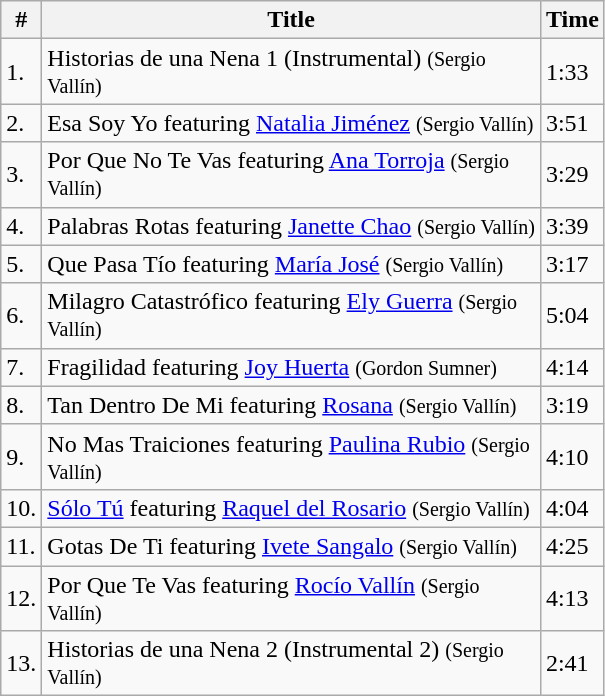<table class="wikitable">
<tr>
<th>#</th>
<th width="325">Title</th>
<th>Time</th>
</tr>
<tr>
<td>1.</td>
<td>Historias de una Nena 1 (Instrumental) <small>(Sergio Vallín)</small></td>
<td>1:33</td>
</tr>
<tr>
<td>2.</td>
<td>Esa Soy Yo featuring <a href='#'>Natalia Jiménez</a> <small>(Sergio Vallín)</small></td>
<td>3:51</td>
</tr>
<tr>
<td>3.</td>
<td>Por Que No Te Vas featuring <a href='#'>Ana Torroja</a> <small>(Sergio Vallín)</small></td>
<td>3:29</td>
</tr>
<tr>
<td>4.</td>
<td>Palabras Rotas featuring <a href='#'>Janette Chao</a> <small>(Sergio Vallín)</small></td>
<td>3:39</td>
</tr>
<tr>
<td>5.</td>
<td>Que Pasa Tío featuring <a href='#'>María José</a> <small>(Sergio Vallín)</small></td>
<td>3:17</td>
</tr>
<tr>
<td>6.</td>
<td>Milagro Catastrófico featuring <a href='#'>Ely Guerra</a> <small>(Sergio Vallín)</small></td>
<td>5:04</td>
</tr>
<tr>
<td>7.</td>
<td>Fragilidad featuring <a href='#'>Joy Huerta</a> <small>(Gordon Sumner)</small></td>
<td>4:14</td>
</tr>
<tr>
<td>8.</td>
<td>Tan Dentro De Mi featuring <a href='#'>Rosana</a> <small>(Sergio Vallín)</small></td>
<td>3:19</td>
</tr>
<tr>
<td>9.</td>
<td>No Mas Traiciones featuring <a href='#'>Paulina Rubio</a> <small>(Sergio Vallín)</small></td>
<td>4:10</td>
</tr>
<tr>
<td>10.</td>
<td><a href='#'>Sólo Tú</a> featuring <a href='#'>Raquel del Rosario</a> <small>(Sergio Vallín)</small></td>
<td>4:04</td>
</tr>
<tr>
<td>11.</td>
<td>Gotas De Ti featuring <a href='#'>Ivete Sangalo</a> <small>(Sergio Vallín)</small></td>
<td>4:25</td>
</tr>
<tr>
<td>12.</td>
<td>Por Que Te Vas featuring <a href='#'>Rocío Vallín</a> <small>(Sergio Vallín)</small></td>
<td>4:13</td>
</tr>
<tr>
<td>13.</td>
<td>Historias de una Nena 2 (Instrumental 2) <small>(Sergio Vallín)</small></td>
<td>2:41</td>
</tr>
</table>
